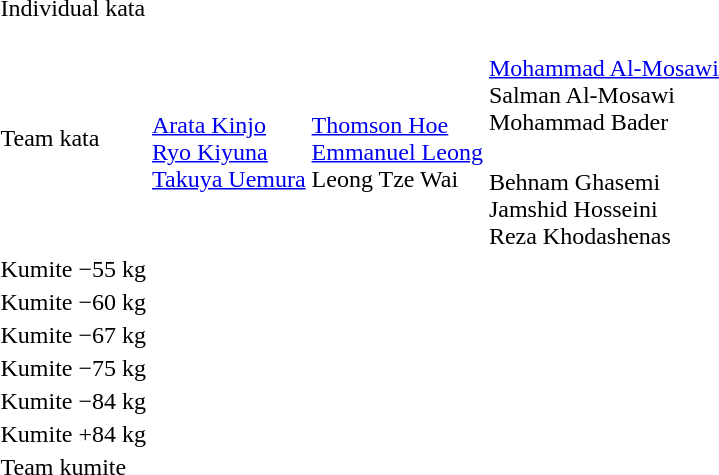<table>
<tr>
<td rowspan=2>Individual kata</td>
<td rowspan=2></td>
<td rowspan=2></td>
<td></td>
</tr>
<tr>
<td></td>
</tr>
<tr>
<td rowspan=2>Team kata</td>
<td rowspan=2><br><a href='#'>Arata Kinjo</a><br><a href='#'>Ryo Kiyuna</a><br><a href='#'>Takuya Uemura</a></td>
<td rowspan=2><br><a href='#'>Thomson Hoe</a><br><a href='#'>Emmanuel Leong</a><br>Leong Tze Wai</td>
<td><br><a href='#'>Mohammad Al-Mosawi</a><br>Salman Al-Mosawi<br>Mohammad Bader</td>
</tr>
<tr>
<td><br>Behnam Ghasemi<br>Jamshid Hosseini<br>Reza Khodashenas</td>
</tr>
<tr>
<td rowspan=2>Kumite −55 kg</td>
<td rowspan=2></td>
<td rowspan=2></td>
<td></td>
</tr>
<tr>
<td></td>
</tr>
<tr>
<td rowspan=2>Kumite −60 kg</td>
<td rowspan=2></td>
<td rowspan=2></td>
<td></td>
</tr>
<tr>
<td></td>
</tr>
<tr>
<td rowspan=2>Kumite −67 kg</td>
<td rowspan=2></td>
<td rowspan=2></td>
<td></td>
</tr>
<tr>
<td></td>
</tr>
<tr>
<td rowspan=2>Kumite −75 kg</td>
<td rowspan=2></td>
<td rowspan=2></td>
<td></td>
</tr>
<tr>
<td></td>
</tr>
<tr>
<td rowspan=2>Kumite −84 kg</td>
<td rowspan=2></td>
<td rowspan=2></td>
<td></td>
</tr>
<tr>
<td></td>
</tr>
<tr>
<td rowspan=2>Kumite +84 kg</td>
<td rowspan=2></td>
<td rowspan=2></td>
<td></td>
</tr>
<tr>
<td></td>
</tr>
<tr>
<td rowspan=2>Team kumite</td>
<td rowspan=2></td>
<td rowspan=2></td>
<td></td>
</tr>
<tr>
<td></td>
</tr>
</table>
